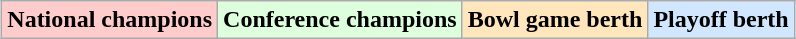<table class="wikitable" style="margin:1em auto;">
<tr>
<td bgcolor="#FFCCCC"><strong>National champions</strong></td>
<td bgcolor="#ddffdd"><strong>Conference champions</strong></td>
<td bgcolor="#ffe6bd"><strong>Bowl game berth</strong></td>
<td bgcolor="#d0e7ff"><strong>Playoff berth</strong></td>
</tr>
</table>
